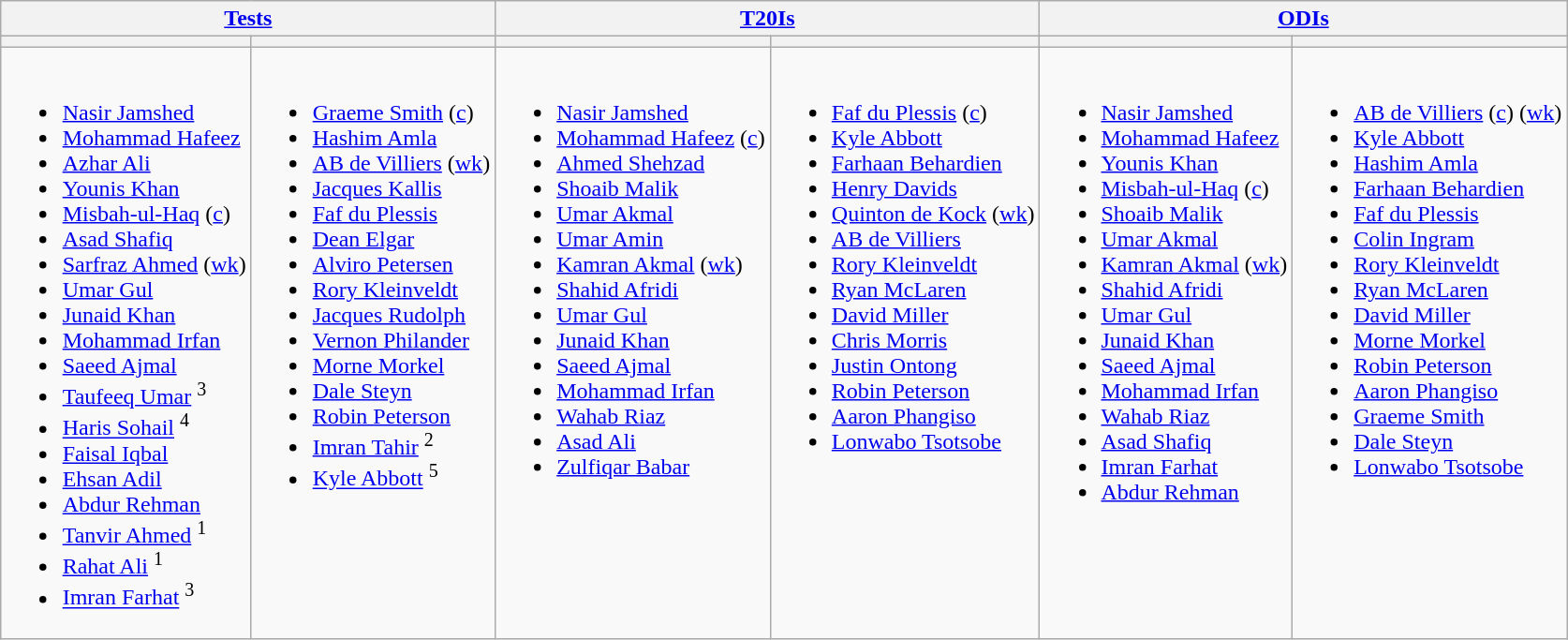<table class="wikitable" style="text-align:left; margin:auto">
<tr>
<th colspan="2"><a href='#'>Tests</a></th>
<th colspan="2"><a href='#'>T20Is</a></th>
<th colspan="2"><a href='#'>ODIs</a></th>
</tr>
<tr>
<th></th>
<th></th>
<th></th>
<th></th>
<th></th>
<th></th>
</tr>
<tr style="vertical-align:top">
<td><br><ul><li><a href='#'>Nasir Jamshed</a></li><li><a href='#'>Mohammad Hafeez</a></li><li><a href='#'>Azhar Ali</a></li><li><a href='#'>Younis Khan</a></li><li><a href='#'>Misbah-ul-Haq</a> (<a href='#'>c</a>)</li><li><a href='#'>Asad Shafiq</a></li><li><a href='#'>Sarfraz Ahmed</a> (<a href='#'>wk</a>)</li><li><a href='#'>Umar Gul</a></li><li><a href='#'>Junaid Khan</a></li><li><a href='#'>Mohammad Irfan</a></li><li><a href='#'>Saeed Ajmal</a></li><li><a href='#'>Taufeeq Umar</a> <sup>3</sup></li><li><a href='#'>Haris Sohail</a> <sup>4</sup></li><li><a href='#'>Faisal Iqbal</a></li><li><a href='#'>Ehsan Adil</a></li><li><a href='#'>Abdur Rehman</a></li><li><a href='#'>Tanvir Ahmed</a> <sup>1</sup></li><li><a href='#'>Rahat Ali</a> <sup>1</sup></li><li><a href='#'>Imran Farhat</a> <sup>3</sup></li></ul></td>
<td><br><ul><li><a href='#'>Graeme Smith</a> (<a href='#'>c</a>)</li><li><a href='#'>Hashim Amla</a></li><li><a href='#'>AB de Villiers</a> (<a href='#'>wk</a>)</li><li><a href='#'>Jacques Kallis</a></li><li><a href='#'>Faf du Plessis</a></li><li><a href='#'>Dean Elgar</a></li><li><a href='#'>Alviro Petersen</a></li><li><a href='#'>Rory Kleinveldt</a></li><li><a href='#'>Jacques Rudolph</a></li><li><a href='#'>Vernon Philander</a></li><li><a href='#'>Morne Morkel</a></li><li><a href='#'>Dale Steyn</a></li><li><a href='#'>Robin Peterson</a></li><li><a href='#'>Imran Tahir</a> <sup>2</sup></li><li><a href='#'>Kyle Abbott</a> <sup>5</sup></li></ul></td>
<td><br><ul><li><a href='#'>Nasir Jamshed</a></li><li><a href='#'>Mohammad Hafeez</a> (<a href='#'>c</a>)</li><li><a href='#'>Ahmed Shehzad</a></li><li><a href='#'>Shoaib Malik</a></li><li><a href='#'>Umar Akmal</a></li><li><a href='#'>Umar Amin</a></li><li><a href='#'>Kamran Akmal</a> (<a href='#'>wk</a>)</li><li><a href='#'>Shahid Afridi</a></li><li><a href='#'>Umar Gul</a></li><li><a href='#'>Junaid Khan</a></li><li><a href='#'>Saeed Ajmal</a></li><li><a href='#'>Mohammad Irfan</a></li><li><a href='#'>Wahab Riaz</a></li><li><a href='#'>Asad Ali</a></li><li><a href='#'>Zulfiqar Babar</a></li></ul></td>
<td><br><ul><li><a href='#'>Faf du Plessis</a> (<a href='#'>c</a>)</li><li><a href='#'>Kyle Abbott</a></li><li><a href='#'>Farhaan Behardien</a></li><li><a href='#'>Henry Davids</a></li><li><a href='#'>Quinton de Kock</a> (<a href='#'>wk</a>)</li><li><a href='#'>AB de Villiers</a></li><li><a href='#'>Rory Kleinveldt</a></li><li><a href='#'>Ryan McLaren</a></li><li><a href='#'>David Miller</a></li><li><a href='#'>Chris Morris</a></li><li><a href='#'>Justin Ontong</a></li><li><a href='#'>Robin Peterson</a></li><li><a href='#'>Aaron Phangiso</a></li><li><a href='#'>Lonwabo Tsotsobe</a></li></ul></td>
<td><br><ul><li><a href='#'>Nasir Jamshed</a></li><li><a href='#'>Mohammad Hafeez</a></li><li><a href='#'>Younis Khan</a></li><li><a href='#'>Misbah-ul-Haq</a> (<a href='#'>c</a>)</li><li><a href='#'>Shoaib Malik</a></li><li><a href='#'>Umar Akmal</a></li><li><a href='#'>Kamran Akmal</a> (<a href='#'>wk</a>)</li><li><a href='#'>Shahid Afridi</a></li><li><a href='#'>Umar Gul</a></li><li><a href='#'>Junaid Khan</a></li><li><a href='#'>Saeed Ajmal</a></li><li><a href='#'>Mohammad Irfan</a></li><li><a href='#'>Wahab Riaz</a></li><li><a href='#'>Asad Shafiq</a></li><li><a href='#'>Imran Farhat</a></li><li><a href='#'>Abdur Rehman</a></li></ul></td>
<td><br><ul><li><a href='#'>AB de Villiers</a> (<a href='#'>c</a>) (<a href='#'>wk</a>)</li><li><a href='#'>Kyle Abbott</a></li><li><a href='#'>Hashim Amla</a></li><li><a href='#'>Farhaan Behardien</a></li><li><a href='#'>Faf du Plessis</a></li><li><a href='#'>Colin Ingram</a></li><li><a href='#'>Rory Kleinveldt</a></li><li><a href='#'>Ryan McLaren</a></li><li><a href='#'>David Miller</a></li><li><a href='#'>Morne Morkel</a></li><li><a href='#'>Robin Peterson</a></li><li><a href='#'>Aaron Phangiso</a></li><li><a href='#'>Graeme Smith</a></li><li><a href='#'>Dale Steyn</a></li><li><a href='#'>Lonwabo Tsotsobe</a></li></ul></td>
</tr>
</table>
